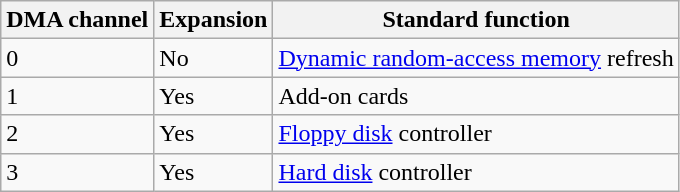<table class="wikitable">
<tr>
<th>DMA channel</th>
<th>Expansion</th>
<th>Standard function</th>
</tr>
<tr>
<td>0</td>
<td>No</td>
<td><a href='#'>Dynamic random-access memory</a> refresh</td>
</tr>
<tr>
<td>1</td>
<td>Yes</td>
<td>Add-on cards</td>
</tr>
<tr>
<td>2</td>
<td>Yes</td>
<td><a href='#'>Floppy disk</a> controller</td>
</tr>
<tr>
<td>3</td>
<td>Yes</td>
<td><a href='#'>Hard disk</a> controller</td>
</tr>
</table>
